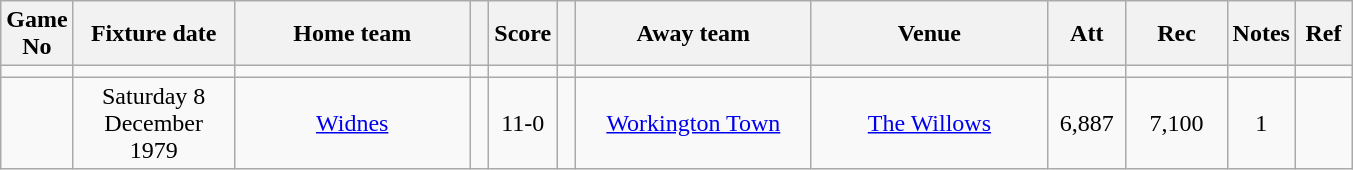<table class="wikitable" style="text-align:center;">
<tr>
<th width=20 abbr="No">Game No</th>
<th width=100 abbr="Date">Fixture date</th>
<th width=150 abbr="Home team">Home team</th>
<th width=5 abbr="space"></th>
<th width=20 abbr="Score">Score</th>
<th width=5 abbr="space"></th>
<th width=150 abbr="Away team">Away team</th>
<th width=150 abbr="Venue">Venue</th>
<th width=45 abbr="Att">Att</th>
<th width=60 abbr="Rec">Rec</th>
<th width=20 abbr="Notes">Notes</th>
<th width=30 abbr="Ref">Ref</th>
</tr>
<tr>
<td></td>
<td></td>
<td></td>
<td></td>
<td></td>
<td></td>
<td></td>
<td></td>
<td></td>
<td></td>
<td></td>
</tr>
<tr>
<td></td>
<td>Saturday 8 December 1979</td>
<td><a href='#'>Widnes</a></td>
<td></td>
<td>11-0</td>
<td></td>
<td><a href='#'>Workington Town</a></td>
<td><a href='#'>The Willows</a></td>
<td>6,887</td>
<td>7,100</td>
<td>1</td>
<td></td>
</tr>
</table>
